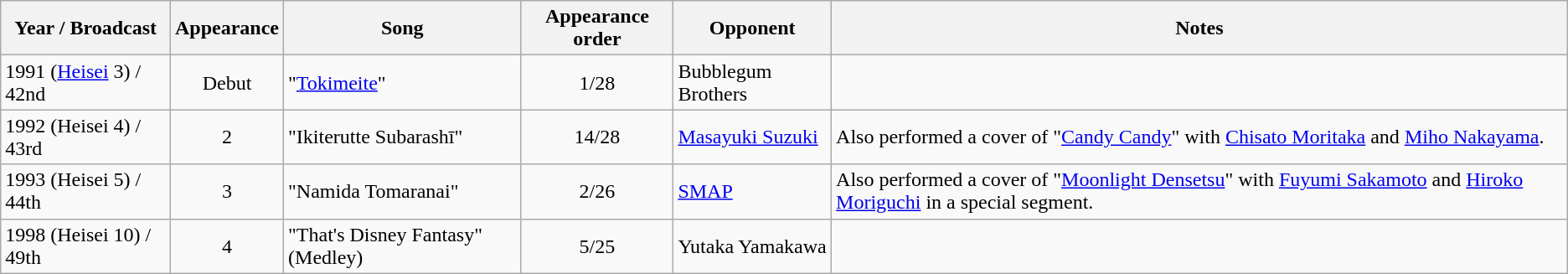<table class=wikitable>
<tr>
<th>Year / Broadcast</th>
<th>Appearance</th>
<th>Song</th>
<th>Appearance order</th>
<th>Opponent</th>
<th>Notes</th>
</tr>
<tr>
<td>1991 (<a href='#'>Heisei</a> 3) / 42nd</td>
<td align=center>Debut</td>
<td>"<a href='#'>Tokimeite</a>"</td>
<td align=center>1/28</td>
<td>Bubblegum Brothers</td>
<td></td>
</tr>
<tr>
<td>1992 (Heisei 4) / 43rd</td>
<td align=center>2</td>
<td>"Ikiterutte Subarashī"</td>
<td align=center>14/28</td>
<td><a href='#'>Masayuki Suzuki</a></td>
<td>Also performed a cover of "<a href='#'>Candy Candy</a>" with <a href='#'>Chisato Moritaka</a> and <a href='#'>Miho Nakayama</a>.</td>
</tr>
<tr>
<td>1993 (Heisei 5) / 44th</td>
<td align=center>3</td>
<td>"Namida Tomaranai"</td>
<td align=center>2/26</td>
<td><a href='#'>SMAP</a></td>
<td>Also performed a cover of "<a href='#'>Moonlight Densetsu</a>" with <a href='#'>Fuyumi Sakamoto</a> and <a href='#'>Hiroko Moriguchi</a> in a special segment.</td>
</tr>
<tr>
<td>1998 (Heisei 10) / 49th</td>
<td align=center>4</td>
<td>"That's Disney Fantasy" (Medley)</td>
<td align=center>5/25</td>
<td>Yutaka Yamakawa</td>
<td></td>
</tr>
</table>
